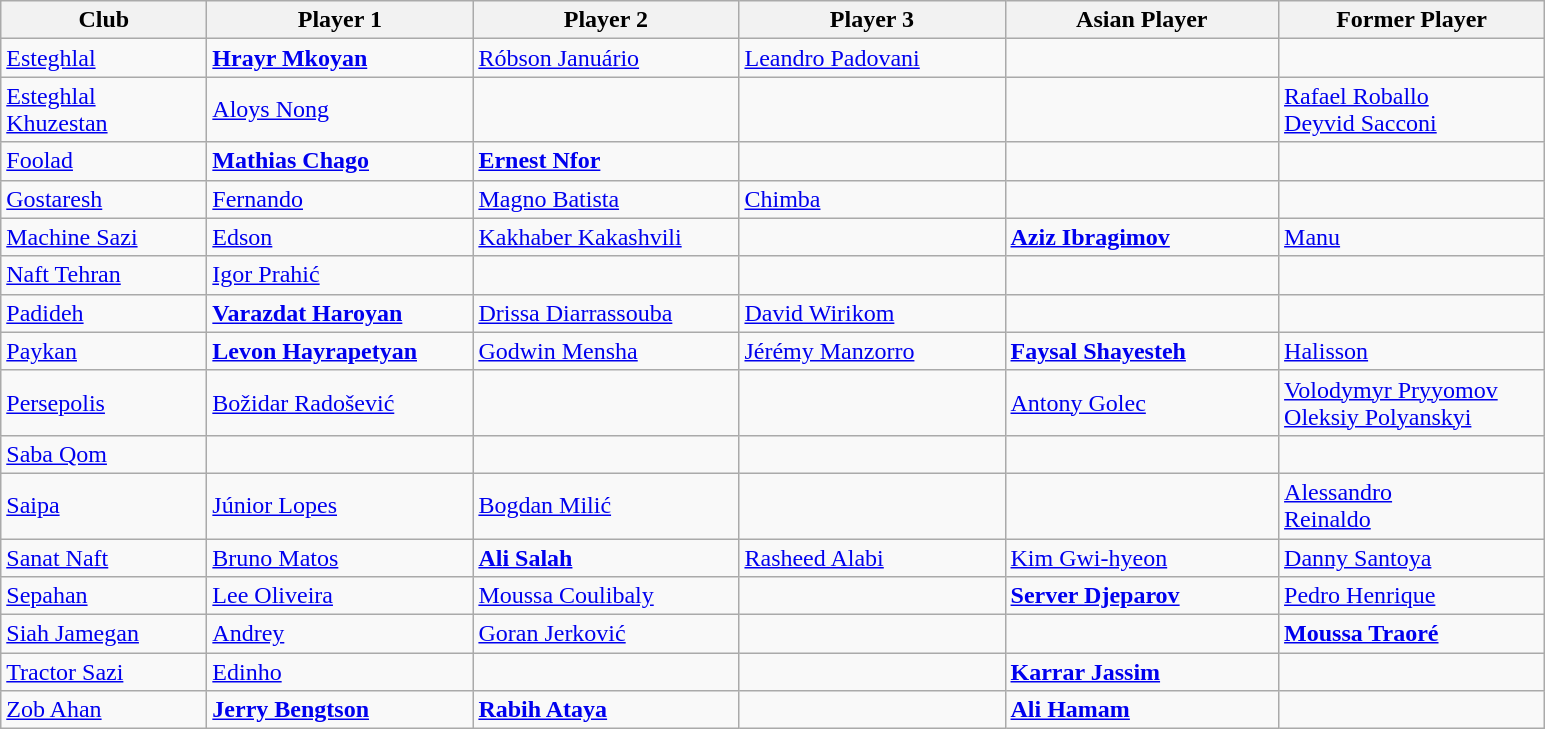<table class="sortable wikitable">
<tr>
<th width="130">Club</th>
<th width="170">Player 1</th>
<th width="170">Player 2</th>
<th width="170">Player 3</th>
<th width="175">Asian Player</th>
<th width="170">Former Player</th>
</tr>
<tr>
<td><a href='#'>Esteghlal</a></td>
<td> <strong><a href='#'>Hrayr Mkoyan</a></strong></td>
<td> <a href='#'>Róbson Januário</a></td>
<td> <a href='#'>Leandro Padovani</a></td>
<td></td>
<td></td>
</tr>
<tr>
<td><a href='#'>Esteghlal Khuzestan</a></td>
<td> <a href='#'>Aloys Nong</a></td>
<td></td>
<td></td>
<td></td>
<td> <a href='#'>Rafael Roballo</a><br> <a href='#'>Deyvid Sacconi</a></td>
</tr>
<tr>
<td><a href='#'>Foolad</a></td>
<td> <strong><a href='#'>Mathias Chago</a></strong></td>
<td> <strong><a href='#'>Ernest Nfor</a></strong></td>
<td></td>
<td></td>
<td></td>
</tr>
<tr>
<td><a href='#'>Gostaresh</a></td>
<td> <a href='#'>Fernando</a></td>
<td> <a href='#'>Magno Batista</a></td>
<td> <a href='#'>Chimba</a></td>
<td></td>
</tr>
<tr>
<td><a href='#'>Machine Sazi</a></td>
<td> <a href='#'>Edson</a></td>
<td> <a href='#'>Kakhaber Kakashvili</a></td>
<td></td>
<td> <strong><a href='#'>Aziz Ibragimov</a></strong></td>
<td> <a href='#'>Manu</a></td>
</tr>
<tr>
<td><a href='#'>Naft Tehran</a></td>
<td> <a href='#'>Igor Prahić</a></td>
<td></td>
<td></td>
<td></td>
<td></td>
</tr>
<tr>
<td><a href='#'>Padideh</a></td>
<td> <strong><a href='#'>Varazdat Haroyan</a></strong></td>
<td> <a href='#'>Drissa Diarrassouba</a></td>
<td> <a href='#'>David Wirikom</a></td>
<td></td>
<td></td>
</tr>
<tr>
<td><a href='#'>Paykan</a></td>
<td> <strong><a href='#'>Levon Hayrapetyan</a></strong></td>
<td> <a href='#'>Godwin Mensha</a></td>
<td> <a href='#'>Jérémy Manzorro</a></td>
<td> <strong><a href='#'>Faysal Shayesteh</a></strong></td>
<td> <a href='#'>Halisson</a></td>
</tr>
<tr>
<td><a href='#'>Persepolis</a></td>
<td> <a href='#'>Božidar Radošević</a></td>
<td></td>
<td></td>
<td> <a href='#'>Antony Golec</a></td>
<td> <a href='#'>Volodymyr Pryyomov</a><br> <a href='#'>Oleksiy Polyanskyi</a></td>
</tr>
<tr>
<td><a href='#'>Saba Qom</a></td>
<td></td>
<td></td>
<td></td>
<td></td>
<td></td>
</tr>
<tr>
<td><a href='#'>Saipa</a></td>
<td> <a href='#'>Júnior Lopes</a></td>
<td> <a href='#'>Bogdan Milić</a></td>
<td></td>
<td></td>
<td> <a href='#'>Alessandro</a><br> <a href='#'>Reinaldo</a></td>
</tr>
<tr>
<td><a href='#'>Sanat Naft</a></td>
<td> <a href='#'>Bruno Matos</a></td>
<td> <strong><a href='#'>Ali Salah</a></strong></td>
<td> <a href='#'>Rasheed Alabi</a></td>
<td> <a href='#'>Kim Gwi-hyeon</a></td>
<td> <a href='#'>Danny Santoya</a></td>
</tr>
<tr>
<td><a href='#'>Sepahan</a></td>
<td> <a href='#'>Lee Oliveira</a></td>
<td> <a href='#'>Moussa Coulibaly</a></td>
<td></td>
<td> <strong><a href='#'>Server Djeparov</a></strong></td>
<td> <a href='#'>Pedro Henrique</a></td>
</tr>
<tr>
<td><a href='#'>Siah Jamegan</a></td>
<td> <a href='#'>Andrey</a></td>
<td> <a href='#'>Goran Jerković</a></td>
<td></td>
<td></td>
<td> <strong><a href='#'>Moussa Traoré</a></strong></td>
</tr>
<tr>
<td><a href='#'>Tractor Sazi</a></td>
<td> <a href='#'>Edinho</a></td>
<td></td>
<td></td>
<td> <strong><a href='#'>Karrar Jassim</a></strong></td>
<td></td>
</tr>
<tr>
<td><a href='#'>Zob Ahan</a></td>
<td> <strong><a href='#'>Jerry Bengtson</a></strong></td>
<td> <strong><a href='#'>Rabih Ataya</a></strong></td>
<td></td>
<td> <strong><a href='#'>Ali Hamam</a></strong></td>
<td></td>
</tr>
</table>
